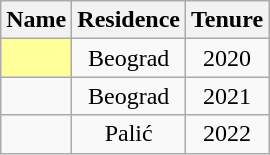<table class="wikitable sortable" style="text-align: center;">
<tr>
<th>Name</th>
<th>Residence</th>
<th>Tenure</th>
</tr>
<tr>
<td style="text-align: left;" bgcolor="#ffff99"> </td>
<td>Beograd</td>
<td>2020</td>
</tr>
<tr>
<td style="text-align: left;"> </td>
<td>Beograd</td>
<td>2021</td>
</tr>
<tr>
<td style="text-align: left;"> </td>
<td>Palić</td>
<td>2022</td>
</tr>
</table>
